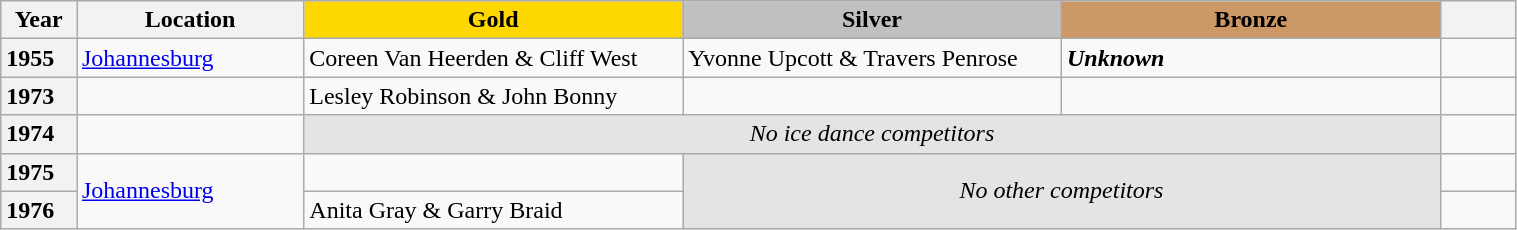<table class="wikitable unsortable" style="text-align:left; width:80%">
<tr>
<th scope="col" style="text-align:center; width:5%">Year</th>
<th scope="col" style="text-align:center; width:15%">Location</th>
<td scope="col" style="text-align:center; width:25%; background:gold"><strong>Gold</strong></td>
<td scope="col" style="text-align:center; width:25%; background:silver"><strong>Silver</strong></td>
<td scope="col" style="text-align:center; width:25%; background:#c96"><strong>Bronze</strong></td>
<th scope="col" style="text-align:center; width:5%"></th>
</tr>
<tr>
<th style="text-align: left;">1955</th>
<td><a href='#'>Johannesburg</a></td>
<td>Coreen Van Heerden & Cliff West</td>
<td>Yvonne Upcott & Travers Penrose</td>
<td><strong><em>Unknown</em></strong></td>
<td></td>
</tr>
<tr>
<th scope="row" style="text-align:left">1973</th>
<td></td>
<td>Lesley Robinson & John Bonny</td>
<td></td>
<td></td>
<td></td>
</tr>
<tr>
<th scope="row" style="text-align:left">1974</th>
<td></td>
<td colspan="3" align="center" bgcolor="e5e4e2"><em>No ice dance competitors</em></td>
<td></td>
</tr>
<tr>
<th scope="row" style="text-align:left">1975</th>
<td rowspan="2"><a href='#'>Johannesburg</a></td>
<td></td>
<td colspan="2" rowspan="2" align="center" bgcolor="e5e4e2"><em>No other competitors</em></td>
<td></td>
</tr>
<tr>
<th scope="row" style="text-align:left">1976</th>
<td>Anita Gray & Garry Braid</td>
<td></td>
</tr>
</table>
